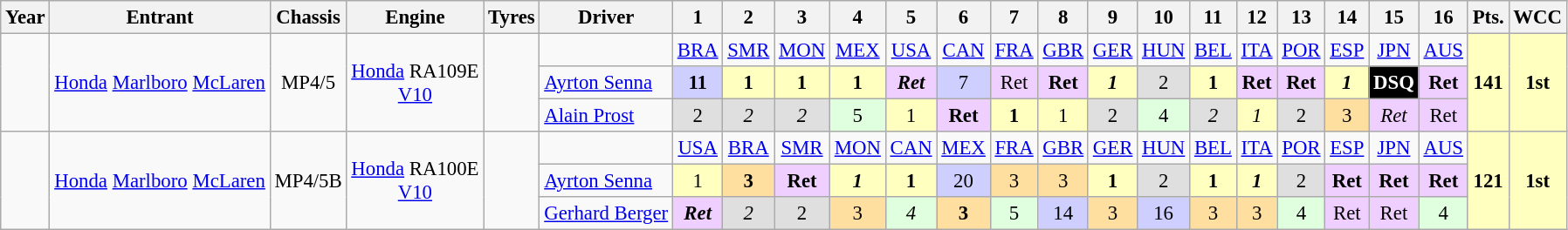<table class="wikitable" style="text-align:center; font-size:95%">
<tr>
<th>Year</th>
<th>Entrant</th>
<th>Chassis</th>
<th>Engine</th>
<th>Tyres</th>
<th>Driver</th>
<th>1</th>
<th>2</th>
<th>3</th>
<th>4</th>
<th>5</th>
<th>6</th>
<th>7</th>
<th>8</th>
<th>9</th>
<th>10</th>
<th>11</th>
<th>12</th>
<th>13</th>
<th>14</th>
<th>15</th>
<th>16</th>
<th>Pts.</th>
<th>WCC</th>
</tr>
<tr>
<td rowspan="3"></td>
<td rowspan="3"><a href='#'>Honda</a> <a href='#'>Marlboro</a> <a href='#'>McLaren</a></td>
<td rowspan="3">MP4/5</td>
<td rowspan="3"><a href='#'>Honda</a> RA109E<br><a href='#'>V10</a></td>
<td rowspan="3"></td>
<td></td>
<td><a href='#'>BRA</a></td>
<td><a href='#'>SMR</a></td>
<td><a href='#'>MON</a></td>
<td><a href='#'>MEX</a></td>
<td><a href='#'>USA</a></td>
<td><a href='#'>CAN</a></td>
<td><a href='#'>FRA</a></td>
<td><a href='#'>GBR</a></td>
<td><a href='#'>GER</a></td>
<td><a href='#'>HUN</a></td>
<td><a href='#'>BEL</a></td>
<td><a href='#'>ITA</a></td>
<td><a href='#'>POR</a></td>
<td><a href='#'>ESP</a></td>
<td><a href='#'>JPN</a></td>
<td><a href='#'>AUS</a></td>
<td rowspan="3" style="background:#ffffbf;"><strong>141</strong></td>
<td rowspan="3" style="background:#ffffbf;"><strong>1st</strong></td>
</tr>
<tr>
<td align="left"> <a href='#'>Ayrton Senna</a></td>
<td style="background:#cfcfff;"><strong>11</strong></td>
<td style="background:#ffffbf;"><strong>1</strong></td>
<td style="background:#ffffbf;"><strong>1</strong></td>
<td style="background:#ffffbf;"><strong>1</strong></td>
<td style="background:#efcfff;"><strong><em>Ret</em></strong></td>
<td style="background:#cfcfff;">7</td>
<td style="background:#efcfff;">Ret</td>
<td style="background:#efcfff;"><strong>Ret</strong></td>
<td style="background:#ffffbf;"><strong><em>1</em></strong></td>
<td style="background:#dfdfdf;">2</td>
<td style="background:#ffffbf;"><strong>1</strong></td>
<td style="background:#efcfff;"><strong>Ret</strong></td>
<td style="background:#efcfff;"><strong>Ret</strong></td>
<td style="background:#ffffbf;"><strong><em>1</em></strong></td>
<td style="background:#000; color:white;"><strong>DSQ</strong></td>
<td style="background:#efcfff;"><strong>Ret</strong></td>
</tr>
<tr>
<td align="left"> <a href='#'>Alain Prost</a></td>
<td style="background:#dfdfdf;">2</td>
<td style="background:#dfdfdf;"><em>2</em></td>
<td style="background:#dfdfdf;"><em>2</em></td>
<td style="background:#dfffdf;">5</td>
<td style="background:#ffffbf;">1</td>
<td style="background:#efcfff;"><strong>Ret</strong></td>
<td style="background:#ffffbf;"><strong>1</strong></td>
<td style="background:#ffffbf;">1</td>
<td style="background:#dfdfdf;">2</td>
<td style="background:#dfffdf;">4</td>
<td style="background:#dfdfdf;"><em>2</em></td>
<td style="background:#ffffbf;"><em>1</em></td>
<td style="background:#dfdfdf;">2</td>
<td style="background:#ffdf9f;">3</td>
<td style="background:#efcfff;"><em>Ret</em></td>
<td style="background:#efcfff;">Ret</td>
</tr>
<tr>
<td rowspan="3"></td>
<td rowspan="3"><a href='#'>Honda</a> <a href='#'>Marlboro</a> <a href='#'>McLaren</a></td>
<td rowspan="3">MP4/5B</td>
<td rowspan="3"><a href='#'>Honda</a> RA100E<br><a href='#'>V10</a></td>
<td rowspan="3"></td>
<td></td>
<td><a href='#'>USA</a></td>
<td><a href='#'>BRA</a></td>
<td><a href='#'>SMR</a></td>
<td><a href='#'>MON</a></td>
<td><a href='#'>CAN</a></td>
<td><a href='#'>MEX</a></td>
<td><a href='#'>FRA</a></td>
<td><a href='#'>GBR</a></td>
<td><a href='#'>GER</a></td>
<td><a href='#'>HUN</a></td>
<td><a href='#'>BEL</a></td>
<td><a href='#'>ITA</a></td>
<td><a href='#'>POR</a></td>
<td><a href='#'>ESP</a></td>
<td><a href='#'>JPN</a></td>
<td><a href='#'>AUS</a></td>
<td rowspan="3" style="background:#ffffbf;"><strong>121</strong></td>
<td rowspan="3" style="background:#ffffbf;"><strong>1st</strong></td>
</tr>
<tr>
<td align="left"> <a href='#'>Ayrton Senna</a></td>
<td style="background:#ffffbf;">1</td>
<td style="background:#ffdf9f;"><strong>3</strong></td>
<td style="background:#efcfff;"><strong>Ret</strong></td>
<td style="background:#ffffbf;"><strong><em>1</em></strong></td>
<td style="background:#ffffbf;"><strong>1</strong></td>
<td style="background:#cfcfff;">20</td>
<td style="background:#ffdf9f;">3</td>
<td style="background:#ffdf9f;">3</td>
<td style="background:#ffffbf;"><strong>1</strong></td>
<td style="background:#dfdfdf;">2</td>
<td style="background:#ffffbf;"><strong>1</strong></td>
<td style="background:#ffffbf;"><strong><em>1</em></strong></td>
<td style="background:#dfdfdf;">2</td>
<td style="background:#efcfff;"><strong>Ret</strong></td>
<td style="background:#efcfff;"><strong>Ret</strong></td>
<td style="background:#efcfff;"><strong>Ret</strong></td>
</tr>
<tr>
<td align="left"> <a href='#'>Gerhard Berger</a></td>
<td style="background:#efcfff;"><strong><em>Ret</em></strong></td>
<td style="background:#dfdfdf;"><em>2</em></td>
<td style="background:#dfdfdf;">2</td>
<td style="background:#ffdf9f;">3</td>
<td style="background:#dfffdf;"><em>4</em></td>
<td style="background:#ffdf9f;"><strong>3</strong></td>
<td style="background:#dfffdf;">5</td>
<td style="background:#cfcfff;">14</td>
<td style="background:#ffdf9f;">3</td>
<td style="background:#cfcfff;">16</td>
<td style="background:#ffdf9f;">3</td>
<td style="background:#ffdf9f;">3</td>
<td style="background:#dfffdf;">4</td>
<td style="background:#efcfff;">Ret</td>
<td style="background:#efcfff;">Ret</td>
<td style="background:#dfffdf;">4</td>
</tr>
</table>
